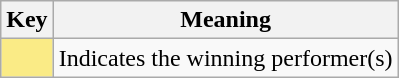<table class="wikitable">
<tr>
<th scope="col" width=%>Key</th>
<th scope="col" width=%>Meaning</th>
</tr>
<tr>
<td style="background:#FAEB86"></td>
<td>Indicates the winning performer(s)</td>
</tr>
</table>
